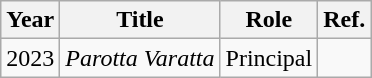<table class="wikitable sortable">
<tr>
<th scope="col">Year</th>
<th scope="col">Title</th>
<th scope="col">Role</th>
<th scope="col">Ref.</th>
</tr>
<tr>
<td>2023</td>
<td><em>Parotta Varatta</em></td>
<td>Principal</td>
<td></td>
</tr>
</table>
